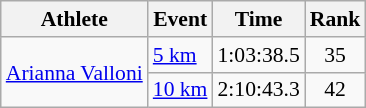<table class="wikitable" style="text-align:center; font-size:90%">
<tr>
<th>Athlete</th>
<th>Event</th>
<th>Time</th>
<th>Rank</th>
</tr>
<tr>
<td align=left rowspan=2><a href='#'>Arianna Valloni</a></td>
<td align=left><a href='#'>5 km</a></td>
<td>1:03:38.5</td>
<td>35</td>
</tr>
<tr>
<td align=left><a href='#'>10 km</a></td>
<td>2:10:43.3</td>
<td>42</td>
</tr>
</table>
